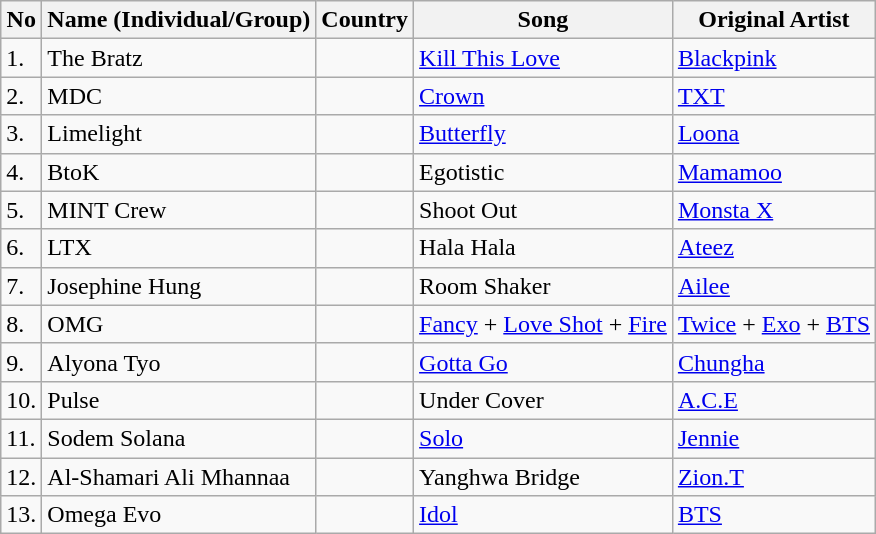<table class="wikitable">
<tr>
<th>No</th>
<th>Name (Individual/Group)</th>
<th>Country</th>
<th>Song</th>
<th>Original Artist</th>
</tr>
<tr>
<td>1.</td>
<td>The Bratz</td>
<td></td>
<td><a href='#'>Kill This Love</a></td>
<td><a href='#'>Blackpink</a></td>
</tr>
<tr>
<td>2.</td>
<td>MDC</td>
<td></td>
<td><a href='#'>Crown</a></td>
<td><a href='#'>TXT</a></td>
</tr>
<tr>
<td>3.</td>
<td>Limelight</td>
<td></td>
<td><a href='#'>Butterfly</a></td>
<td><a href='#'>Loona</a></td>
</tr>
<tr>
<td>4.</td>
<td>BtoK</td>
<td></td>
<td>Egotistic</td>
<td><a href='#'>Mamamoo</a></td>
</tr>
<tr>
<td>5.</td>
<td>MINT Crew</td>
<td></td>
<td>Shoot Out</td>
<td><a href='#'>Monsta X</a></td>
</tr>
<tr>
<td>6.</td>
<td>LTX</td>
<td></td>
<td>Hala Hala</td>
<td><a href='#'>Ateez</a></td>
</tr>
<tr>
<td>7.</td>
<td>Josephine Hung</td>
<td></td>
<td>Room Shaker</td>
<td><a href='#'>Ailee</a></td>
</tr>
<tr>
<td>8.</td>
<td>OMG</td>
<td></td>
<td><a href='#'>Fancy</a> + <a href='#'>Love Shot</a> + <a href='#'>Fire</a></td>
<td><a href='#'>Twice</a> + <a href='#'>Exo</a> + <a href='#'>BTS</a></td>
</tr>
<tr>
<td>9.</td>
<td>Alyona Tyo</td>
<td></td>
<td><a href='#'>Gotta Go</a></td>
<td><a href='#'>Chungha</a></td>
</tr>
<tr>
<td>10.</td>
<td>Pulse</td>
<td></td>
<td>Under Cover</td>
<td><a href='#'>A.C.E</a></td>
</tr>
<tr>
<td>11.</td>
<td>Sodem Solana</td>
<td></td>
<td><a href='#'>Solo</a></td>
<td><a href='#'>Jennie</a></td>
</tr>
<tr>
<td>12.</td>
<td>Al-Shamari Ali Mhannaa</td>
<td></td>
<td>Yanghwa Bridge</td>
<td><a href='#'>Zion.T</a></td>
</tr>
<tr>
<td>13.</td>
<td>Omega Evo</td>
<td></td>
<td><a href='#'>Idol</a></td>
<td><a href='#'>BTS</a></td>
</tr>
</table>
